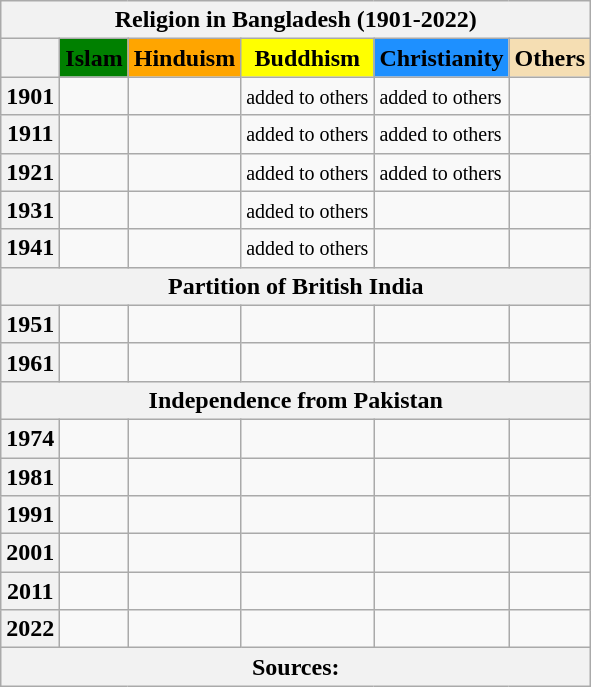<table class="wikitable sortable">
<tr>
<th colspan="6">Religion in Bangladesh (1901-2022)</th>
</tr>
<tr>
<th></th>
<th style="background:Green;">Islam</th>
<th style="background:Orange;">Hinduism</th>
<th style="background:Yellow;">Buddhism</th>
<th style="background:DodgerBlue;">Christianity</th>
<th style="background:wheat;">Others</th>
</tr>
<tr>
<th>1901</th>
<td></td>
<td></td>
<td><small>added to others</small></td>
<td><small>added to others</small></td>
<td></td>
</tr>
<tr>
<th>1911</th>
<td></td>
<td></td>
<td><small>added to others</small></td>
<td><small>added to others</small></td>
<td></td>
</tr>
<tr>
<th>1921</th>
<td></td>
<td></td>
<td><small>added to others</small></td>
<td><small>added to others</small></td>
<td></td>
</tr>
<tr>
<th>1931</th>
<td></td>
<td></td>
<td><small>added to others</small></td>
<td></td>
<td></td>
</tr>
<tr>
<th>1941</th>
<td></td>
<td></td>
<td><small>added to others</small></td>
<td></td>
<td></td>
</tr>
<tr>
<th colspan="6">Partition of British India</th>
</tr>
<tr>
<th>1951</th>
<td></td>
<td></td>
<td></td>
<td></td>
<td></td>
</tr>
<tr>
<th>1961</th>
<td></td>
<td></td>
<td></td>
<td></td>
<td></td>
</tr>
<tr>
<th colspan="6">Independence from Pakistan</th>
</tr>
<tr>
<th>1974</th>
<td></td>
<td></td>
<td></td>
<td></td>
<td></td>
</tr>
<tr>
<th>1981</th>
<td></td>
<td></td>
<td></td>
<td></td>
<td></td>
</tr>
<tr>
<th>1991</th>
<td></td>
<td></td>
<td></td>
<td></td>
<td></td>
</tr>
<tr>
<th>2001</th>
<td></td>
<td></td>
<td></td>
<td></td>
<td></td>
</tr>
<tr>
<th>2011</th>
<td></td>
<td></td>
<td></td>
<td></td>
<td></td>
</tr>
<tr>
<th>2022</th>
<td></td>
<td></td>
<td></td>
<td></td>
<td></td>
</tr>
<tr>
<th colspan="6">Sources:</th>
</tr>
</table>
